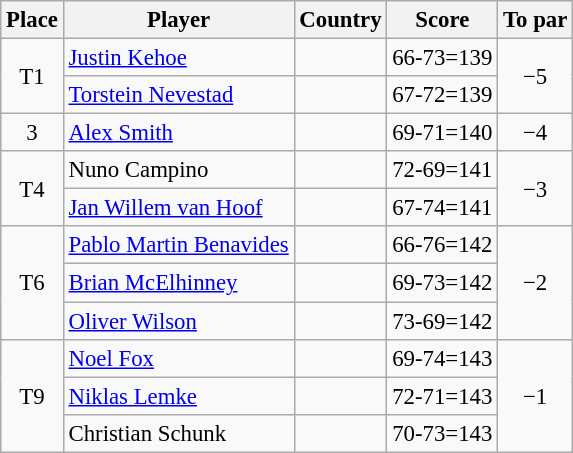<table class="wikitable" style="font-size:95%;">
<tr>
<th>Place</th>
<th>Player</th>
<th>Country</th>
<th>Score</th>
<th>To par</th>
</tr>
<tr>
<td rowspan="2" align="center">T1</td>
<td><a href='#'>Justin Kehoe</a></td>
<td></td>
<td align=center>66-73=139</td>
<td rowspan="2" align="center">−5</td>
</tr>
<tr>
<td><a href='#'>Torstein Nevestad</a></td>
<td></td>
<td align=center>67-72=139</td>
</tr>
<tr>
<td align="center">3</td>
<td><a href='#'>Alex Smith</a></td>
<td></td>
<td align="center">69-71=140</td>
<td align="center">−4</td>
</tr>
<tr>
<td rowspan="2" align="center">T4</td>
<td>Nuno Campino</td>
<td></td>
<td align="center">72-69=141</td>
<td rowspan="2" align="center">−3</td>
</tr>
<tr>
<td><a href='#'>Jan Willem van Hoof</a></td>
<td></td>
<td align=center>67-74=141</td>
</tr>
<tr>
<td rowspan="3" align="center">T6</td>
<td><a href='#'>Pablo Martin Benavides</a></td>
<td></td>
<td align="center">66-76=142</td>
<td rowspan="3" align="center">−2</td>
</tr>
<tr>
<td><a href='#'>Brian McElhinney</a></td>
<td></td>
<td align=center>69-73=142</td>
</tr>
<tr>
<td><a href='#'>Oliver Wilson</a></td>
<td></td>
<td align=center>73-69=142</td>
</tr>
<tr>
<td rowspan="3" align="center">T9</td>
<td><a href='#'>Noel Fox</a></td>
<td></td>
<td align=center>69-74=143</td>
<td rowspan="3" align="center">−1</td>
</tr>
<tr>
<td><a href='#'>Niklas Lemke</a></td>
<td></td>
<td align=center>72-71=143</td>
</tr>
<tr>
<td>Christian Schunk</td>
<td></td>
<td align=center>70-73=143</td>
</tr>
</table>
